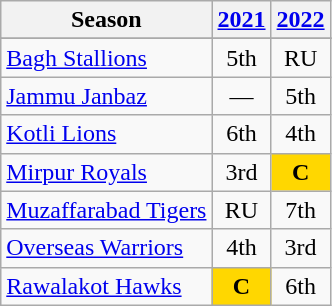<table class="wikitable" style="text-align: center;">
<tr>
<th>Season</th>
<th><a href='#'>2021</a></th>
<th><a href='#'>2022</a></th>
</tr>
<tr>
</tr>
<tr>
<td style="text-align:left;"><a href='#'>Bagh Stallions</a></td>
<td>5th</td>
<td>RU</td>
</tr>
<tr>
<td style="text-align:left;"><a href='#'>Jammu Janbaz</a></td>
<td>—</td>
<td>5th</td>
</tr>
<tr>
<td style="text-align:left;"><a href='#'>Kotli Lions</a></td>
<td>6th</td>
<td>4th</td>
</tr>
<tr>
<td style="text-align:left;"><a href='#'>Mirpur Royals</a></td>
<td>3rd</td>
<td style="background:gold;"><strong>C</strong></td>
</tr>
<tr>
<td style="text-align:left;"><a href='#'>Muzaffarabad Tigers</a></td>
<td>RU</td>
<td>7th</td>
</tr>
<tr>
<td style="text-align:left;"><a href='#'>Overseas Warriors</a></td>
<td>4th</td>
<td>3rd</td>
</tr>
<tr>
<td style="text-align:left;"><a href='#'>Rawalakot Hawks</a></td>
<td style="background:gold;"><strong>C</strong></td>
<td>6th</td>
</tr>
</table>
